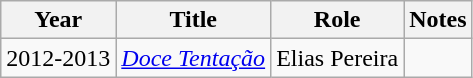<table class="wikitable sortable">
<tr>
<th>Year</th>
<th>Title</th>
<th>Role</th>
<th class="unsortable">Notes</th>
</tr>
<tr>
<td>2012-2013</td>
<td><em><a href='#'>Doce Tentação</a></em></td>
<td>Elias Pereira</td>
<td></td>
</tr>
</table>
